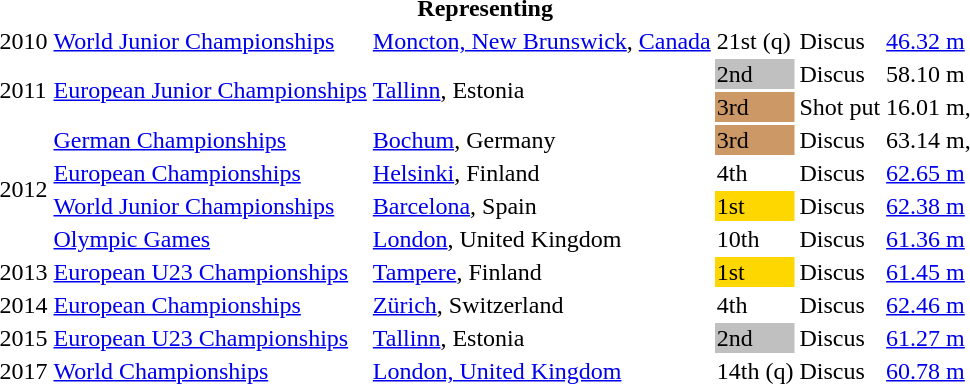<table>
<tr>
<th colspan="6">Representing </th>
</tr>
<tr>
<td>2010</td>
<td><a href='#'>World Junior Championships</a></td>
<td><a href='#'>Moncton, New Brunswick</a>, <a href='#'>Canada</a></td>
<td>21st (q)</td>
<td>Discus</td>
<td><a href='#'>46.32 m</a></td>
</tr>
<tr>
<td rowspan="2">2011</td>
<td rowspan="2"><a href='#'>European Junior Championships</a></td>
<td rowspan="2"><a href='#'>Tallinn</a>, Estonia</td>
<td style="background:silver">2nd</td>
<td>Discus</td>
<td>58.10 m</td>
</tr>
<tr>
<td style="background:#cc9966">3rd</td>
<td>Shot put</td>
<td>16.01 m, <strong></strong></td>
</tr>
<tr>
<td rowspan="4">2012</td>
<td><a href='#'>German Championships</a></td>
<td><a href='#'>Bochum</a>, Germany</td>
<td style="background:#cc9966">3rd</td>
<td>Discus</td>
<td>63.14 m, <strong></strong></td>
</tr>
<tr>
<td><a href='#'>European Championships</a></td>
<td><a href='#'>Helsinki</a>, Finland</td>
<td>4th</td>
<td>Discus</td>
<td><a href='#'>62.65 m</a></td>
</tr>
<tr>
<td><a href='#'>World Junior Championships</a></td>
<td><a href='#'>Barcelona</a>, Spain</td>
<td style="background:gold">1st</td>
<td>Discus</td>
<td><a href='#'>62.38 m</a></td>
</tr>
<tr>
<td><a href='#'>Olympic Games</a></td>
<td><a href='#'>London</a>, United Kingdom</td>
<td>10th</td>
<td>Discus</td>
<td><a href='#'>61.36 m</a></td>
</tr>
<tr>
<td>2013</td>
<td><a href='#'>European U23 Championships</a></td>
<td><a href='#'>Tampere</a>, Finland</td>
<td bgcolor=gold>1st</td>
<td>Discus</td>
<td><a href='#'>61.45 m</a></td>
</tr>
<tr>
<td>2014</td>
<td><a href='#'>European Championships</a></td>
<td><a href='#'>Zürich</a>, Switzerland</td>
<td>4th</td>
<td>Discus</td>
<td><a href='#'>62.46 m</a></td>
</tr>
<tr>
<td>2015</td>
<td><a href='#'>European U23 Championships</a></td>
<td><a href='#'>Tallinn</a>, Estonia</td>
<td bgcolor=silver>2nd</td>
<td>Discus</td>
<td><a href='#'>61.27 m</a></td>
</tr>
<tr>
<td>2017</td>
<td><a href='#'>World Championships</a></td>
<td><a href='#'>London, United Kingdom</a></td>
<td>14th (q)</td>
<td>Discus</td>
<td><a href='#'>60.78 m</a></td>
</tr>
</table>
